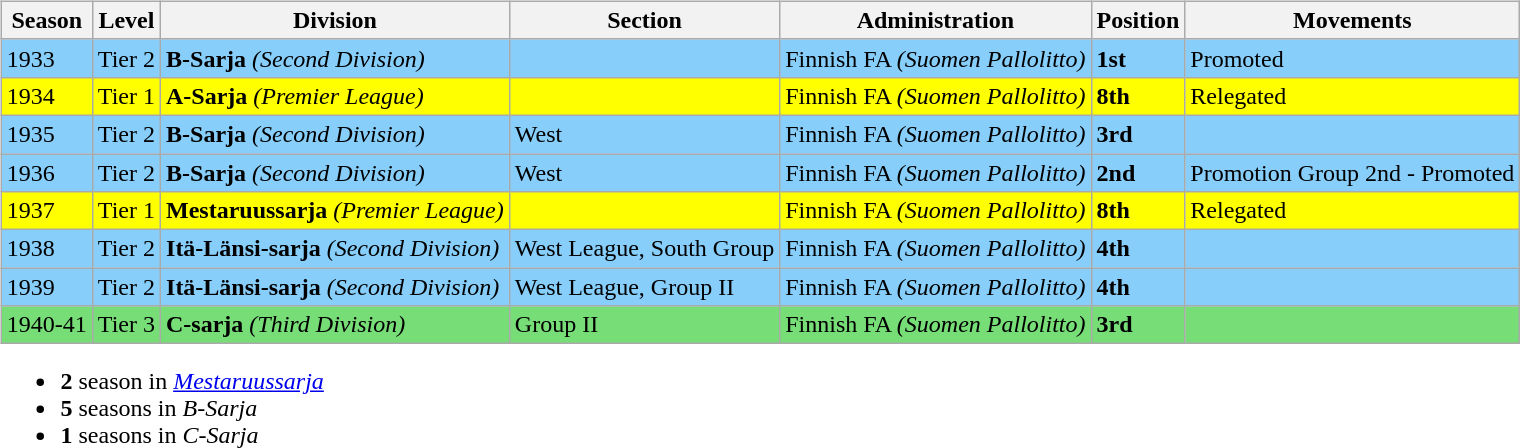<table>
<tr>
<td valign="top" width=0%><br><table class="wikitable">
<tr style="background:#f0f6fa;">
<th><strong>Season</strong></th>
<th><strong>Level</strong></th>
<th><strong>Division</strong></th>
<th><strong>Section</strong></th>
<th><strong>Administration</strong></th>
<th><strong>Position</strong></th>
<th><strong>Movements</strong></th>
</tr>
<tr>
<td style="background:#87CEFA;">1933</td>
<td style="background:#87CEFA;">Tier 2</td>
<td style="background:#87CEFA;"><strong>B-Sarja</strong> <em>(Second Division)</em></td>
<td style="background:#87CEFA;"></td>
<td style="background:#87CEFA;">Finnish FA <em>(Suomen Pallolitto)</em></td>
<td style="background:#87CEFA;"><strong>1st</strong></td>
<td style="background:#87CEFA;">Promoted</td>
</tr>
<tr>
<td style="background:#FFFF00;">1934</td>
<td style="background:#FFFF00;">Tier 1</td>
<td style="background:#FFFF00;"><strong>A-Sarja</strong> <em>(Premier League)</em></td>
<td style="background:#FFFF00;"></td>
<td style="background:#FFFF00;">Finnish FA <em>(Suomen Pallolitto)</em></td>
<td style="background:#FFFF00;"><strong>8th</strong></td>
<td style="background:#FFFF00;">Relegated</td>
</tr>
<tr>
<td style="background:#87CEFA;">1935</td>
<td style="background:#87CEFA;">Tier 2</td>
<td style="background:#87CEFA;"><strong>B-Sarja</strong> <em>(Second Division)</em></td>
<td style="background:#87CEFA;">West</td>
<td style="background:#87CEFA;">Finnish FA <em>(Suomen Pallolitto)</em></td>
<td style="background:#87CEFA;"><strong>3rd</strong></td>
<td style="background:#87CEFA;"></td>
</tr>
<tr>
<td style="background:#87CEFA;">1936</td>
<td style="background:#87CEFA;">Tier 2</td>
<td style="background:#87CEFA;"><strong>B-Sarja</strong> <em>(Second Division)</em></td>
<td style="background:#87CEFA;">West</td>
<td style="background:#87CEFA;">Finnish FA <em>(Suomen Pallolitto)</em></td>
<td style="background:#87CEFA;"><strong>2nd</strong></td>
<td style="background:#87CEFA;">Promotion Group 2nd - Promoted</td>
</tr>
<tr>
<td style="background:#FFFF00;">1937</td>
<td style="background:#FFFF00;">Tier 1</td>
<td style="background:#FFFF00;"><strong>Mestaruussarja</strong> <em>(Premier League)</em></td>
<td style="background:#FFFF00;"></td>
<td style="background:#FFFF00;">Finnish FA <em>(Suomen Pallolitto)</em></td>
<td style="background:#FFFF00;"><strong>8th</strong></td>
<td style="background:#FFFF00;">Relegated</td>
</tr>
<tr>
<td style="background:#87CEFA;">1938</td>
<td style="background:#87CEFA;">Tier 2</td>
<td style="background:#87CEFA;"><strong>Itä-Länsi-sarja</strong> <em>(Second Division)</em></td>
<td style="background:#87CEFA;">West League, South Group</td>
<td style="background:#87CEFA;">Finnish FA <em>(Suomen Pallolitto)</em></td>
<td style="background:#87CEFA;"><strong>4th</strong></td>
<td style="background:#87CEFA;"></td>
</tr>
<tr>
<td style="background:#87CEFA;">1939</td>
<td style="background:#87CEFA;">Tier 2</td>
<td style="background:#87CEFA;"><strong>Itä-Länsi-sarja</strong> <em>(Second Division)</em></td>
<td style="background:#87CEFA;">West League, Group II</td>
<td style="background:#87CEFA;">Finnish FA <em>(Suomen Pallolitto)</em></td>
<td style="background:#87CEFA;"><strong>4th</strong></td>
<td style="background:#87CEFA;"></td>
</tr>
<tr>
<td style="background:#77DD77;">1940-41</td>
<td style="background:#77DD77;">Tier 3</td>
<td style="background:#77DD77;"><strong>C-sarja</strong> <em>(Third Division)</em></td>
<td style="background:#77DD77;">Group II</td>
<td style="background:#77DD77;">Finnish FA <em>(Suomen Pallolitto)</em></td>
<td style="background:#77DD77;"><strong>3rd</strong></td>
<td style="background:#77DD77;"></td>
</tr>
</table>
<ul><li><strong>2</strong> season in <em><a href='#'>Mestaruussarja</a></em></li><li><strong>5</strong> seasons in <em>B-Sarja</em></li><li><strong>1</strong> seasons in <em>C-Sarja</em></li></ul></td>
</tr>
</table>
